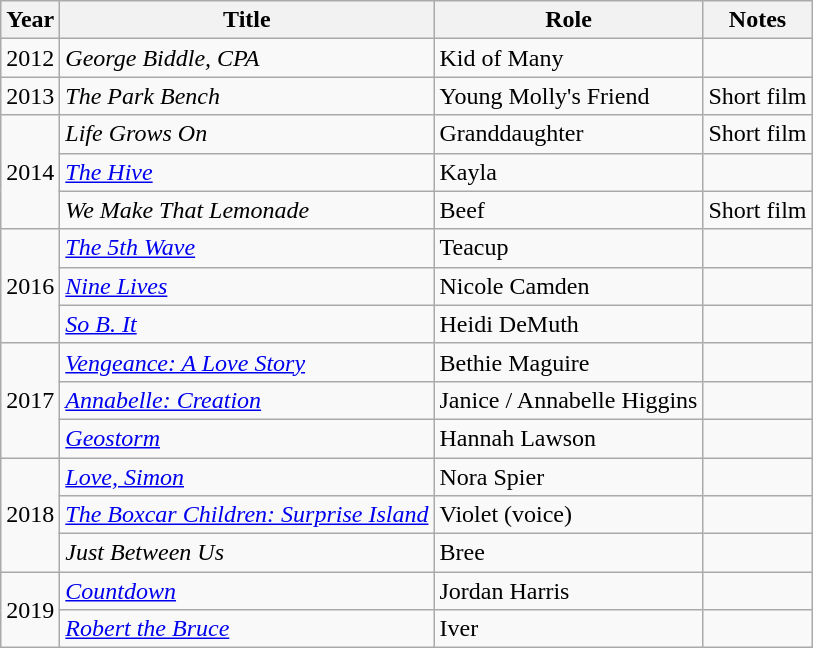<table class="wikitable sortable">
<tr>
<th>Year</th>
<th>Title</th>
<th>Role</th>
<th class="unsortable">Notes</th>
</tr>
<tr>
<td>2012</td>
<td><em>George Biddle, CPA</em></td>
<td>Kid of Many</td>
<td></td>
</tr>
<tr>
<td>2013</td>
<td><em>The Park Bench</em></td>
<td>Young Molly's Friend</td>
<td>Short film</td>
</tr>
<tr>
<td rowspan="3">2014</td>
<td><em>Life Grows On</em></td>
<td>Granddaughter</td>
<td>Short film</td>
</tr>
<tr>
<td><em><a href='#'>The Hive</a></em></td>
<td>Kayla</td>
<td></td>
</tr>
<tr>
<td><em>We Make That Lemonade</em></td>
<td>Beef</td>
<td>Short film</td>
</tr>
<tr>
<td rowspan="3">2016</td>
<td><em><a href='#'>The 5th Wave</a></em></td>
<td>Teacup</td>
<td></td>
</tr>
<tr>
<td><em><a href='#'>Nine Lives</a></em></td>
<td>Nicole Camden</td>
<td></td>
</tr>
<tr>
<td><em><a href='#'>So B. It</a></em></td>
<td>Heidi DeMuth</td>
<td></td>
</tr>
<tr>
<td rowspan="3">2017</td>
<td><em><a href='#'>Vengeance: A Love Story</a></em></td>
<td>Bethie Maguire</td>
<td></td>
</tr>
<tr>
<td><em><a href='#'>Annabelle: Creation</a></em></td>
<td>Janice / Annabelle Higgins</td>
<td></td>
</tr>
<tr>
<td><em><a href='#'>Geostorm</a></em></td>
<td>Hannah Lawson</td>
<td></td>
</tr>
<tr>
<td rowspan="3">2018</td>
<td><em><a href='#'>Love, Simon</a></em></td>
<td>Nora Spier</td>
<td></td>
</tr>
<tr>
<td><em><a href='#'>The Boxcar Children: Surprise Island</a></em></td>
<td>Violet (voice)</td>
<td></td>
</tr>
<tr>
<td><em>Just Between Us</em></td>
<td>Bree</td>
<td></td>
</tr>
<tr>
<td rowspan="2">2019</td>
<td><em><a href='#'>Countdown</a></em></td>
<td>Jordan Harris</td>
<td></td>
</tr>
<tr>
<td><em><a href='#'>Robert the Bruce</a></em></td>
<td>Iver</td>
<td></td>
</tr>
</table>
